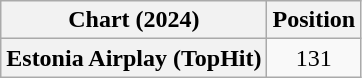<table class="wikitable plainrowheaders" style="text-align:center">
<tr>
<th scope="col">Chart (2024)</th>
<th scope="col">Position</th>
</tr>
<tr>
<th scope="row">Estonia Airplay (TopHit)</th>
<td>131</td>
</tr>
</table>
